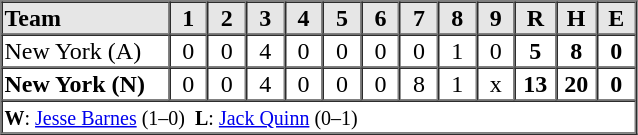<table border=1 cellspacing=0 width=425 style="margin-left:3em;">
<tr style="text-align:center; background-color:#e6e6e6;">
<th align=left width=125>Team</th>
<th width=25>1</th>
<th width=25>2</th>
<th width=25>3</th>
<th width=25>4</th>
<th width=25>5</th>
<th width=25>6</th>
<th width=25>7</th>
<th width=25>8</th>
<th width=25>9</th>
<th width=25>R</th>
<th width=25>H</th>
<th width=25>E</th>
</tr>
<tr style="text-align:center;">
<td align=left>New York (A)</td>
<td>0</td>
<td>0</td>
<td>4</td>
<td>0</td>
<td>0</td>
<td>0</td>
<td>0</td>
<td>1</td>
<td>0</td>
<td><strong>5</strong></td>
<td><strong>8</strong></td>
<td><strong>0</strong></td>
</tr>
<tr style="text-align:center;">
<td align=left><strong>New York (N)</strong></td>
<td>0</td>
<td>0</td>
<td>4</td>
<td>0</td>
<td>0</td>
<td>0</td>
<td>8</td>
<td>1</td>
<td>x</td>
<td><strong>13</strong></td>
<td><strong>20</strong></td>
<td><strong>0</strong></td>
</tr>
<tr style="text-align:left;">
<td colspan=13><small><strong>W</strong>: <a href='#'>Jesse Barnes</a> (1–0)  <strong>L</strong>: <a href='#'>Jack Quinn</a> (0–1)</small></td>
</tr>
</table>
